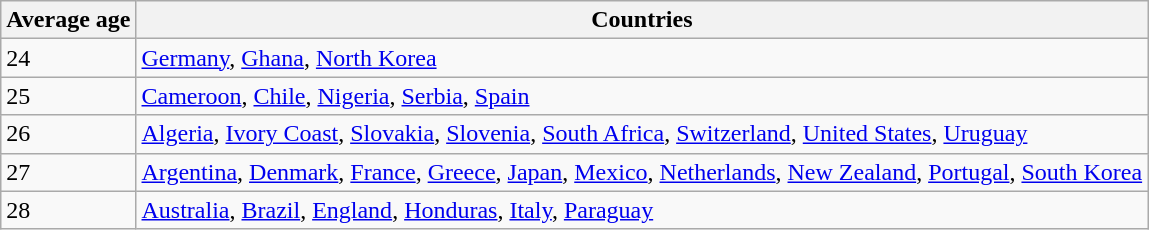<table class="wikitable">
<tr>
<th>Average age</th>
<th>Countries</th>
</tr>
<tr>
<td>24</td>
<td><a href='#'>Germany</a>, <a href='#'>Ghana</a>, <a href='#'>North Korea</a></td>
</tr>
<tr>
<td>25</td>
<td><a href='#'>Cameroon</a>, <a href='#'>Chile</a>, <a href='#'>Nigeria</a>, <a href='#'>Serbia</a>, <a href='#'>Spain</a></td>
</tr>
<tr>
<td>26</td>
<td><a href='#'>Algeria</a>, <a href='#'>Ivory Coast</a>, <a href='#'>Slovakia</a>, <a href='#'>Slovenia</a>, <a href='#'>South Africa</a>, <a href='#'>Switzerland</a>, <a href='#'>United States</a>, <a href='#'>Uruguay</a></td>
</tr>
<tr>
<td>27</td>
<td><a href='#'>Argentina</a>, <a href='#'>Denmark</a>, <a href='#'>France</a>, <a href='#'>Greece</a>, <a href='#'>Japan</a>, <a href='#'>Mexico</a>, <a href='#'>Netherlands</a>, <a href='#'>New Zealand</a>, <a href='#'>Portugal</a>, <a href='#'>South Korea</a></td>
</tr>
<tr>
<td>28</td>
<td><a href='#'>Australia</a>, <a href='#'>Brazil</a>, <a href='#'>England</a>, <a href='#'>Honduras</a>, <a href='#'>Italy</a>, <a href='#'>Paraguay</a></td>
</tr>
</table>
